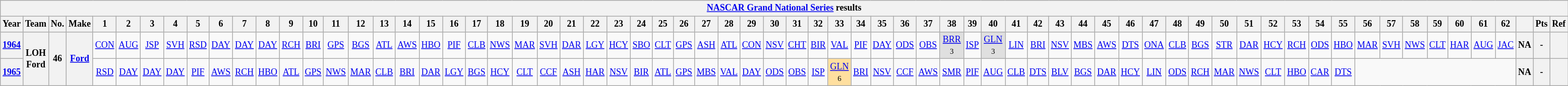<table class="wikitable" style="text-align:center; font-size:75%">
<tr>
<th colspan="69"><a href='#'>NASCAR Grand National Series</a> results</th>
</tr>
<tr>
<th>Year</th>
<th>Team</th>
<th>No.</th>
<th>Make</th>
<th>1</th>
<th>2</th>
<th>3</th>
<th>4</th>
<th>5</th>
<th>6</th>
<th>7</th>
<th>8</th>
<th>9</th>
<th>10</th>
<th>11</th>
<th>12</th>
<th>13</th>
<th>14</th>
<th>15</th>
<th>16</th>
<th>17</th>
<th>18</th>
<th>19</th>
<th>20</th>
<th>21</th>
<th>22</th>
<th>23</th>
<th>24</th>
<th>25</th>
<th>26</th>
<th>27</th>
<th>28</th>
<th>29</th>
<th>30</th>
<th>31</th>
<th>32</th>
<th>33</th>
<th>34</th>
<th>35</th>
<th>36</th>
<th>37</th>
<th>38</th>
<th>39</th>
<th>40</th>
<th>41</th>
<th>42</th>
<th>43</th>
<th>44</th>
<th>45</th>
<th>46</th>
<th>47</th>
<th>48</th>
<th>49</th>
<th>50</th>
<th>51</th>
<th>52</th>
<th>53</th>
<th>54</th>
<th>55</th>
<th>56</th>
<th>57</th>
<th>58</th>
<th>59</th>
<th>60</th>
<th>61</th>
<th>62</th>
<th></th>
<th>Pts</th>
<th>Ref</th>
</tr>
<tr>
<th><a href='#'>1964</a></th>
<th rowspan=2>LOH Ford</th>
<th rowspan=2>46</th>
<th rowspan=2><a href='#'>Ford</a></th>
<td><a href='#'>CON</a></td>
<td><a href='#'>AUG</a></td>
<td><a href='#'>JSP</a></td>
<td><a href='#'>SVH</a></td>
<td><a href='#'>RSD</a></td>
<td><a href='#'>DAY</a></td>
<td><a href='#'>DAY</a></td>
<td><a href='#'>DAY</a></td>
<td><a href='#'>RCH</a></td>
<td><a href='#'>BRI</a></td>
<td><a href='#'>GPS</a></td>
<td><a href='#'>BGS</a></td>
<td><a href='#'>ATL</a></td>
<td><a href='#'>AWS</a></td>
<td><a href='#'>HBO</a></td>
<td><a href='#'>PIF</a></td>
<td><a href='#'>CLB</a></td>
<td><a href='#'>NWS</a></td>
<td><a href='#'>MAR</a></td>
<td><a href='#'>SVH</a></td>
<td><a href='#'>DAR</a></td>
<td><a href='#'>LGY</a></td>
<td><a href='#'>HCY</a></td>
<td><a href='#'>SBO</a></td>
<td><a href='#'>CLT</a></td>
<td><a href='#'>GPS</a></td>
<td><a href='#'>ASH</a></td>
<td><a href='#'>ATL</a></td>
<td><a href='#'>CON</a></td>
<td><a href='#'>NSV</a></td>
<td><a href='#'>CHT</a></td>
<td><a href='#'>BIR</a></td>
<td><a href='#'>VAL</a></td>
<td><a href='#'>PIF</a></td>
<td><a href='#'>DAY</a></td>
<td><a href='#'>ODS</a></td>
<td><a href='#'>OBS</a></td>
<td style="background:#DFDFDF;"><a href='#'>BRR</a><br><small>3</small></td>
<td><a href='#'>ISP</a></td>
<td style="background:#DFDFDF;"><a href='#'>GLN</a><br><small>3</small></td>
<td><a href='#'>LIN</a></td>
<td><a href='#'>BRI</a></td>
<td><a href='#'>NSV</a></td>
<td><a href='#'>MBS</a></td>
<td><a href='#'>AWS</a></td>
<td><a href='#'>DTS</a></td>
<td><a href='#'>ONA</a></td>
<td><a href='#'>CLB</a></td>
<td><a href='#'>BGS</a></td>
<td><a href='#'>STR</a></td>
<td><a href='#'>DAR</a></td>
<td><a href='#'>HCY</a></td>
<td><a href='#'>RCH</a></td>
<td><a href='#'>ODS</a></td>
<td><a href='#'>HBO</a></td>
<td><a href='#'>MAR</a></td>
<td><a href='#'>SVH</a></td>
<td><a href='#'>NWS</a></td>
<td><a href='#'>CLT</a></td>
<td><a href='#'>HAR</a></td>
<td><a href='#'>AUG</a></td>
<td><a href='#'>JAC</a></td>
<th>NA</th>
<th>-</th>
<th></th>
</tr>
<tr>
<th><a href='#'>1965</a></th>
<td><a href='#'>RSD</a></td>
<td><a href='#'>DAY</a></td>
<td><a href='#'>DAY</a></td>
<td><a href='#'>DAY</a></td>
<td><a href='#'>PIF</a></td>
<td><a href='#'>AWS</a></td>
<td><a href='#'>RCH</a></td>
<td><a href='#'>HBO</a></td>
<td><a href='#'>ATL</a></td>
<td><a href='#'>GPS</a></td>
<td><a href='#'>NWS</a></td>
<td><a href='#'>MAR</a></td>
<td><a href='#'>CLB</a></td>
<td><a href='#'>BRI</a></td>
<td><a href='#'>DAR</a></td>
<td><a href='#'>LGY</a></td>
<td><a href='#'>BGS</a></td>
<td><a href='#'>HCY</a></td>
<td><a href='#'>CLT</a></td>
<td><a href='#'>CCF</a></td>
<td><a href='#'>ASH</a></td>
<td><a href='#'>HAR</a></td>
<td><a href='#'>NSV</a></td>
<td><a href='#'>BIR</a></td>
<td><a href='#'>ATL</a></td>
<td><a href='#'>GPS</a></td>
<td><a href='#'>MBS</a></td>
<td><a href='#'>VAL</a></td>
<td><a href='#'>DAY</a></td>
<td><a href='#'>ODS</a></td>
<td><a href='#'>OBS</a></td>
<td><a href='#'>ISP</a></td>
<td style="background:#FFDF9F;"><a href='#'>GLN</a><br><small>6</small></td>
<td><a href='#'>BRI</a></td>
<td><a href='#'>NSV</a></td>
<td><a href='#'>CCF</a></td>
<td><a href='#'>AWS</a></td>
<td><a href='#'>SMR</a></td>
<td><a href='#'>PIF</a></td>
<td><a href='#'>AUG</a></td>
<td><a href='#'>CLB</a></td>
<td><a href='#'>DTS</a></td>
<td><a href='#'>BLV</a></td>
<td><a href='#'>BGS</a></td>
<td><a href='#'>DAR</a></td>
<td><a href='#'>HCY</a></td>
<td><a href='#'>LIN</a></td>
<td><a href='#'>ODS</a></td>
<td><a href='#'>RCH</a></td>
<td><a href='#'>MAR</a></td>
<td><a href='#'>NWS</a></td>
<td><a href='#'>CLT</a></td>
<td><a href='#'>HBO</a></td>
<td><a href='#'>CAR</a></td>
<td><a href='#'>DTS</a></td>
<td colspan=7></td>
<th>NA</th>
<th>-</th>
<th></th>
</tr>
</table>
